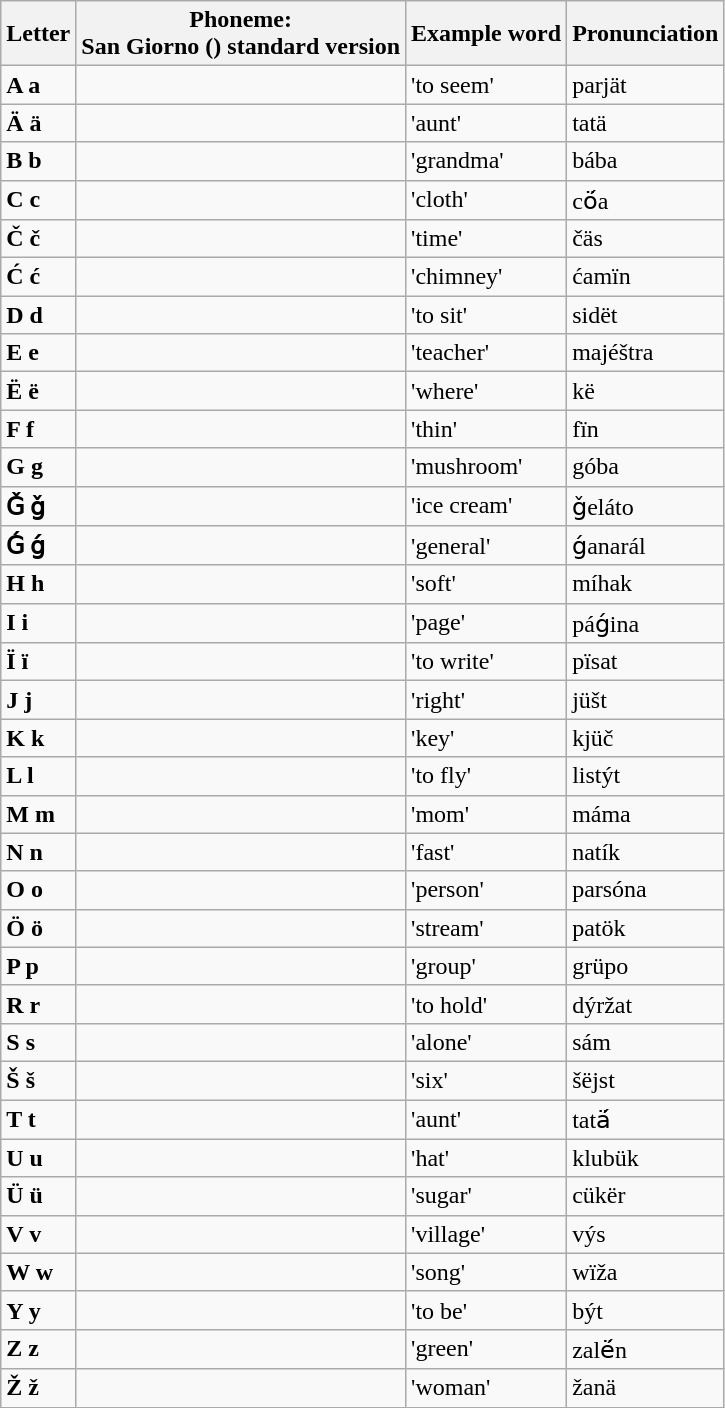<table class="wikitable">
<tr>
<th>Letter</th>
<th>Phoneme:<br>San Giorno ()
standard version</th>
<th>Example word</th>
<th>Pronunciation</th>
</tr>
<tr>
<td><strong>A a</strong></td>
<td></td>
<td> 'to seem'</td>
<td> parjät</td>
</tr>
<tr>
<td><strong>Ä ä</strong></td>
<td></td>
<td> 'aunt'</td>
<td> tatä</td>
</tr>
<tr>
<td><strong>B b</strong></td>
<td></td>
<td> 'grandma'</td>
<td> bába</td>
</tr>
<tr>
<td><strong>C c</strong></td>
<td></td>
<td> 'cloth'</td>
<td> cö́a</td>
</tr>
<tr>
<td><strong>Č č</strong></td>
<td></td>
<td> 'time'</td>
<td> čäs</td>
</tr>
<tr>
<td><strong>Ć ć</strong></td>
<td></td>
<td> 'chimney'</td>
<td> ćamïn</td>
</tr>
<tr>
<td><strong>D d</strong></td>
<td></td>
<td> 'to sit'</td>
<td> sidët</td>
</tr>
<tr>
<td><strong>E e</strong></td>
<td></td>
<td> 'teacher'</td>
<td> majéštra</td>
</tr>
<tr>
<td><strong>Ë ë</strong></td>
<td></td>
<td> 'where'</td>
<td> kë</td>
</tr>
<tr>
<td><strong>F f</strong></td>
<td></td>
<td> 'thin'</td>
<td> fïn</td>
</tr>
<tr>
<td><strong>G g</strong></td>
<td></td>
<td> 'mushroom'</td>
<td> góba</td>
</tr>
<tr>
<td><strong>Ǧ ǧ</strong></td>
<td></td>
<td> 'ice cream'</td>
<td> ǧeláto</td>
</tr>
<tr>
<td><strong>Ǵ ǵ</strong></td>
<td></td>
<td> 'general'</td>
<td> ǵanarál</td>
</tr>
<tr>
<td><strong>H h</strong></td>
<td></td>
<td> 'soft'</td>
<td> míhak</td>
</tr>
<tr>
<td><strong>I i</strong></td>
<td></td>
<td> 'page'</td>
<td> páǵina</td>
</tr>
<tr>
<td><strong>Ï ï</strong></td>
<td></td>
<td> 'to write'</td>
<td> pïsat</td>
</tr>
<tr>
<td><strong>J j</strong></td>
<td></td>
<td> 'right'</td>
<td> jüšt</td>
</tr>
<tr>
<td><strong>K k</strong></td>
<td></td>
<td> 'key'</td>
<td> kjüč</td>
</tr>
<tr>
<td><strong>L l</strong></td>
<td></td>
<td> 'to fly'</td>
<td> listýt</td>
</tr>
<tr>
<td><strong>M m</strong></td>
<td></td>
<td> 'mom'</td>
<td> máma</td>
</tr>
<tr>
<td><strong>N n</strong></td>
<td></td>
<td> 'fast'</td>
<td> natík</td>
</tr>
<tr>
<td><strong>O o</strong></td>
<td></td>
<td> 'person'</td>
<td> parsóna</td>
</tr>
<tr>
<td><strong>Ö ö</strong></td>
<td></td>
<td> 'stream'</td>
<td> patök</td>
</tr>
<tr>
<td><strong>P p</strong></td>
<td></td>
<td> 'group'</td>
<td> grüpo</td>
</tr>
<tr>
<td><strong>R r</strong></td>
<td></td>
<td> 'to hold'</td>
<td> dýržat</td>
</tr>
<tr>
<td><strong>S s</strong></td>
<td></td>
<td> 'alone'</td>
<td> sám</td>
</tr>
<tr>
<td><strong>Š š</strong></td>
<td></td>
<td> 'six'</td>
<td> šëjst</td>
</tr>
<tr>
<td><strong>T t</strong></td>
<td></td>
<td> 'aunt'</td>
<td> tatä́</td>
</tr>
<tr>
<td><strong>U u</strong></td>
<td></td>
<td> 'hat'</td>
<td> klubük</td>
</tr>
<tr>
<td><strong>Ü ü</strong></td>
<td></td>
<td> 'sugar'</td>
<td> cükër</td>
</tr>
<tr>
<td><strong>V v</strong></td>
<td></td>
<td> 'village'</td>
<td> výs</td>
</tr>
<tr>
<td><strong>W w</strong></td>
<td></td>
<td> 'song'</td>
<td> wïža</td>
</tr>
<tr>
<td><strong>Y y</strong></td>
<td></td>
<td> 'to be'</td>
<td> být</td>
</tr>
<tr>
<td><strong>Z z</strong></td>
<td></td>
<td> 'green'</td>
<td> zalë́n</td>
</tr>
<tr>
<td><strong>Ž ž</strong></td>
<td></td>
<td> 'woman'</td>
<td> žanä</td>
</tr>
</table>
